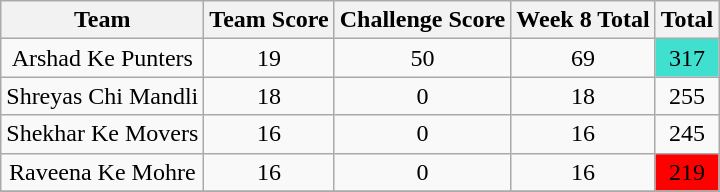<table class="wikitable">
<tr align="center">
<th>Team</th>
<th>Team Score</th>
<th>Challenge Score</th>
<th>Week 8 Total</th>
<th>Total</th>
</tr>
<tr align="center">
<td>Arshad Ke Punters</td>
<td>19</td>
<td>50</td>
<td>69</td>
<td style="background: #40E0D0">317</td>
</tr>
<tr align="center">
<td>Shreyas Chi Mandli</td>
<td>18</td>
<td>0</td>
<td>18</td>
<td>255</td>
</tr>
<tr align="center">
<td>Shekhar Ke Movers</td>
<td>16</td>
<td>0</td>
<td>16</td>
<td>245</td>
</tr>
<tr align="center">
<td>Raveena Ke Mohre</td>
<td>16</td>
<td>0</td>
<td>16</td>
<td style="background:#FF0000">219</td>
</tr>
<tr align="center">
</tr>
</table>
